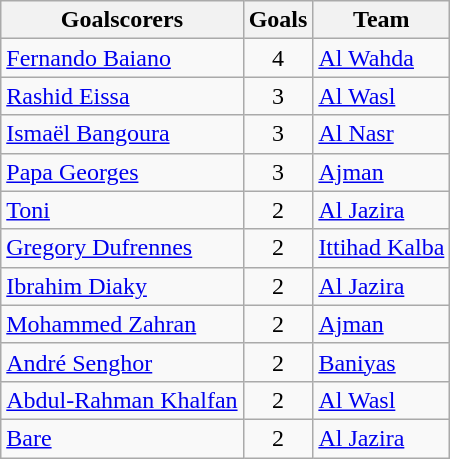<table class="wikitable sortable">
<tr>
<th>Goalscorers</th>
<th>Goals</th>
<th>Team</th>
</tr>
<tr>
<td> <a href='#'>Fernando Baiano</a></td>
<td style="text-align:center">4</td>
<td><a href='#'>Al Wahda</a></td>
</tr>
<tr>
<td> <a href='#'>Rashid Eissa</a></td>
<td style="text-align:center">3</td>
<td><a href='#'>Al Wasl</a></td>
</tr>
<tr>
<td> <a href='#'>Ismaël Bangoura</a></td>
<td style="text-align:center">3</td>
<td><a href='#'>Al Nasr</a></td>
</tr>
<tr>
<td> <a href='#'>Papa Georges</a></td>
<td style="text-align:center">3</td>
<td><a href='#'>Ajman</a></td>
</tr>
<tr>
<td> <a href='#'>Toni</a></td>
<td style="text-align:center">2</td>
<td><a href='#'>Al Jazira</a></td>
</tr>
<tr>
<td> <a href='#'>Gregory Dufrennes</a></td>
<td style="text-align:center">2</td>
<td><a href='#'>Ittihad Kalba</a></td>
</tr>
<tr>
<td> <a href='#'>Ibrahim Diaky</a></td>
<td style="text-align:center">2</td>
<td><a href='#'>Al Jazira</a></td>
</tr>
<tr>
<td> <a href='#'>Mohammed Zahran</a></td>
<td style="text-align:center">2</td>
<td><a href='#'>Ajman</a></td>
</tr>
<tr>
<td> <a href='#'>André Senghor</a></td>
<td style="text-align:center">2</td>
<td><a href='#'>Baniyas</a></td>
</tr>
<tr>
<td> <a href='#'>Abdul-Rahman Khalfan</a></td>
<td style="text-align:center">2</td>
<td><a href='#'>Al Wasl</a></td>
</tr>
<tr>
<td> <a href='#'>Bare</a></td>
<td style="text-align:center">2</td>
<td><a href='#'>Al Jazira</a></td>
</tr>
</table>
